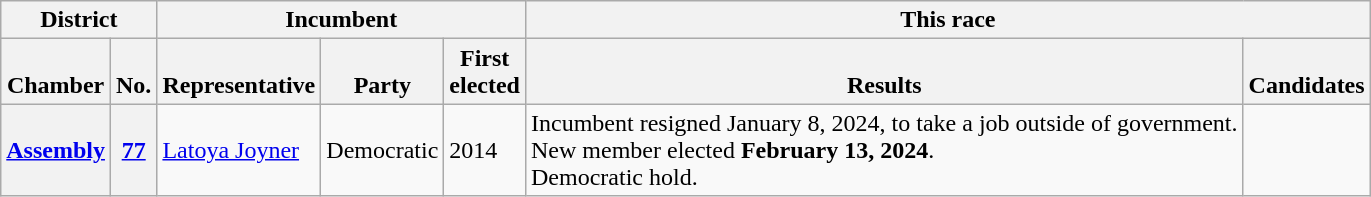<table class="wikitable sortable">
<tr valign=bottom>
<th colspan="2">District</th>
<th colspan="3">Incumbent</th>
<th colspan="2">This race</th>
</tr>
<tr valign=bottom>
<th>Chamber</th>
<th>No.</th>
<th>Representative</th>
<th>Party</th>
<th>First<br>elected</th>
<th>Results</th>
<th>Candidates</th>
</tr>
<tr>
<th><a href='#'>Assembly</a></th>
<th><a href='#'>77</a></th>
<td><a href='#'>Latoya Joyner</a></td>
<td>Democratic</td>
<td>2014</td>
<td>Incumbent resigned January 8, 2024, to take a job outside of government.<br>New member elected <strong>February 13, 2024</strong>.<br>Democratic hold.</td>
<td nowrap></td>
</tr>
</table>
